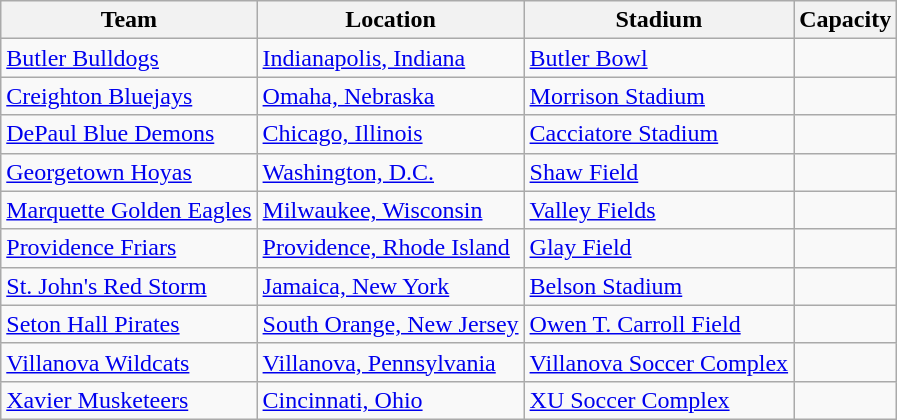<table class="wikitable sortable" style="text-align: left;">
<tr>
<th>Team</th>
<th>Location</th>
<th>Stadium</th>
<th>Capacity</th>
</tr>
<tr>
<td><a href='#'>Butler Bulldogs</a></td>
<td><a href='#'>Indianapolis, Indiana</a></td>
<td><a href='#'>Butler Bowl</a></td>
<td align="center"></td>
</tr>
<tr>
<td><a href='#'>Creighton Bluejays</a></td>
<td><a href='#'>Omaha, Nebraska</a></td>
<td><a href='#'>Morrison Stadium</a></td>
<td align="center"></td>
</tr>
<tr>
<td><a href='#'>DePaul Blue Demons</a></td>
<td><a href='#'>Chicago, Illinois</a></td>
<td><a href='#'>Cacciatore Stadium</a></td>
<td align="center"></td>
</tr>
<tr>
<td><a href='#'>Georgetown Hoyas</a></td>
<td><a href='#'>Washington, D.C.</a></td>
<td><a href='#'>Shaw Field</a></td>
<td align="center"></td>
</tr>
<tr>
<td><a href='#'>Marquette Golden Eagles</a></td>
<td><a href='#'>Milwaukee, Wisconsin</a></td>
<td><a href='#'>Valley Fields</a></td>
<td align="center"></td>
</tr>
<tr>
<td><a href='#'>Providence Friars</a></td>
<td><a href='#'>Providence, Rhode Island</a></td>
<td><a href='#'>Glay Field</a></td>
<td align="center"></td>
</tr>
<tr>
<td><a href='#'>St. John's Red Storm</a></td>
<td><a href='#'>Jamaica, New York</a></td>
<td><a href='#'>Belson Stadium</a></td>
<td align="center"></td>
</tr>
<tr>
<td><a href='#'>Seton Hall Pirates</a></td>
<td><a href='#'>South Orange, New Jersey</a></td>
<td><a href='#'>Owen T. Carroll Field</a></td>
<td align="center"></td>
</tr>
<tr>
<td><a href='#'>Villanova Wildcats</a></td>
<td><a href='#'>Villanova, Pennsylvania</a></td>
<td><a href='#'>Villanova Soccer Complex</a></td>
<td align="center"></td>
</tr>
<tr>
<td><a href='#'>Xavier Musketeers</a></td>
<td><a href='#'>Cincinnati, Ohio</a></td>
<td><a href='#'>XU Soccer Complex</a></td>
<td align="center"></td>
</tr>
</table>
